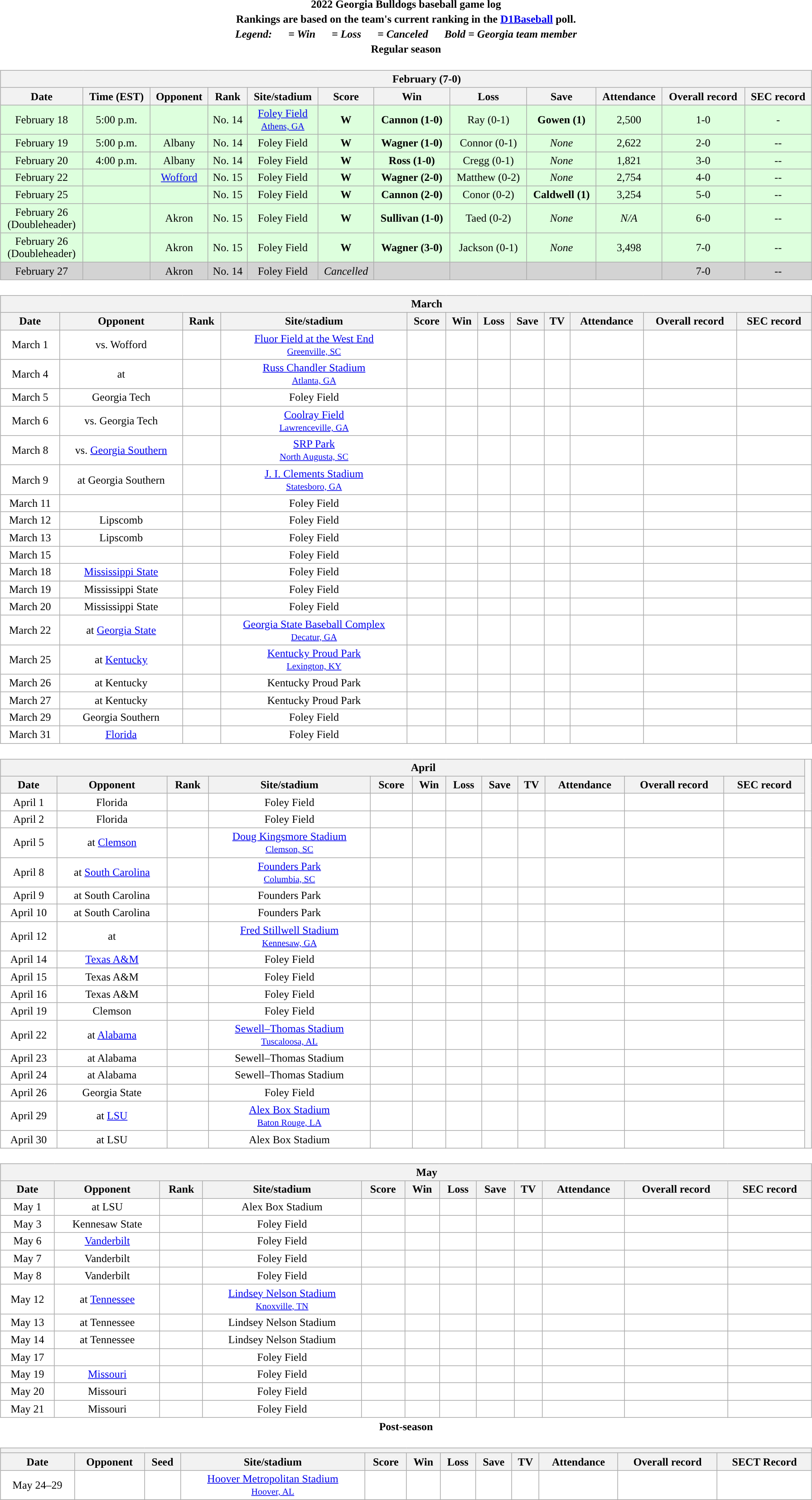<table class="toccolours" width=95% style="clear:both; margin:1.5em auto; text-align:center;">
<tr>
<th colspan=2>2022 Georgia Bulldogs baseball game log</th>
</tr>
<tr>
<th colspan=9>Rankings are based on the team's current ranking in the <a href='#'>D1Baseball</a> poll.<br></th>
</tr>
<tr>
<th colspan=2><em>Legend:       = Win       = Loss       = Canceled      Bold = Georgia team member</em></th>
</tr>
<tr>
<th colspan=2>Regular season</th>
</tr>
<tr valign="top">
<td><br><table class="wikitable collapsible" style="margin:auto; width:100%; text-align:center; ">
<tr>
<th colspan=12 style="padding-left:4em;">February (7-0)</th>
</tr>
<tr>
<th>Date</th>
<th>Time (EST)</th>
<th>Opponent</th>
<th>Rank</th>
<th>Site/stadium</th>
<th>Score</th>
<th>Win</th>
<th>Loss</th>
<th>Save</th>
<th>Attendance</th>
<th>Overall record</th>
<th>SEC record</th>
</tr>
<tr align="center" bgcolor="ddffdd">
<td>February 18</td>
<td>5:00 p.m.</td>
<td></td>
<td>No. 14</td>
<td><a href='#'>Foley Field</a><br><small><a href='#'>Athens, GA</a></small></td>
<td><strong>W</strong> </td>
<td><strong> Cannon (1-0)</strong></td>
<td>Ray (0-1)</td>
<td><strong> Gowen (1)</strong></td>
<td>2,500</td>
<td>1-0</td>
<td>-</td>
</tr>
<tr align="center" bgcolor="ddffdd">
<td>February 19</td>
<td>5:00 p.m.</td>
<td>Albany</td>
<td>No. 14</td>
<td>Foley Field</td>
<td><strong>W</strong> </td>
<td><strong> Wagner (1-0)</strong></td>
<td>Connor (0-1)</td>
<td><em>None</em></td>
<td>2,622</td>
<td>2-0</td>
<td>--</td>
</tr>
<tr align="center" bgcolor="ddffdd">
<td>February 20</td>
<td>4:00 p.m.</td>
<td>Albany</td>
<td>No. 14</td>
<td>Foley Field</td>
<td><strong>W</strong> </td>
<td><strong>Ross (1-0)</strong></td>
<td>Cregg (0-1)</td>
<td><em> None</em></td>
<td>1,821</td>
<td>3-0</td>
<td>--</td>
</tr>
<tr align="center" bgcolor="ddffdd">
<td>February 22</td>
<td></td>
<td><a href='#'>Wofford</a></td>
<td>No. 15</td>
<td>Foley Field</td>
<td><strong> W</strong> </td>
<td><strong> Wagner (2-0)</strong></td>
<td>Matthew (0-2)</td>
<td><em> None</em></td>
<td>2,754</td>
<td>4-0</td>
<td>--</td>
</tr>
<tr align="center" bgcolor="ddffdd">
<td>February 25</td>
<td></td>
<td></td>
<td>No. 15</td>
<td>Foley Field</td>
<td><strong>W</strong> </td>
<td><strong>Cannon (2-0)</strong></td>
<td>Conor (0-2)</td>
<td><strong>Caldwell (1)</strong></td>
<td>3,254</td>
<td>5-0</td>
<td>--</td>
</tr>
<tr align="center" bgcolor="ddffdd">
<td>February 26<br>(Doubleheader)</td>
<td></td>
<td>Akron</td>
<td>No. 15</td>
<td>Foley Field</td>
<td><strong>W</strong> </td>
<td><strong>Sullivan (1-0)</strong></td>
<td>Taed (0-2)</td>
<td><em>None</em></td>
<td><em>N/A</em></td>
<td>6-0</td>
<td>--</td>
</tr>
<tr align="center" bgcolor="ddffdd">
<td>February 26<br>(Doubleheader)</td>
<td></td>
<td>Akron</td>
<td>No. 15</td>
<td>Foley Field</td>
<td><strong>W</strong> </td>
<td><strong>Wagner (3-0)</strong></td>
<td>Jackson (0-1)</td>
<td><em>None</em></td>
<td>3,498</td>
<td>7-0</td>
<td>--</td>
</tr>
<tr align="center" bgcolor="d3d3d3">
<td>February 27</td>
<td></td>
<td>Akron</td>
<td>No. 14</td>
<td>Foley Field</td>
<td><em>Cancelled</em></td>
<td></td>
<td></td>
<td></td>
<td></td>
<td>7-0</td>
<td>--</td>
</tr>
</table>
</td>
</tr>
<tr>
<td><br><table class="wikitable collapsible " style="margin:auto; width:100%; text-align:center; ">
<tr>
<th colspan=12 style="padding-left:4em;">March</th>
</tr>
<tr>
<th>Date</th>
<th>Opponent</th>
<th>Rank</th>
<th>Site/stadium</th>
<th>Score</th>
<th>Win</th>
<th>Loss</th>
<th>Save</th>
<th>TV</th>
<th>Attendance</th>
<th>Overall record</th>
<th>SEC record</th>
</tr>
<tr align="center" bgcolor="white">
<td>March 1</td>
<td>vs. Wofford</td>
<td></td>
<td><a href='#'>Fluor Field at the West End</a><br><small><a href='#'>Greenville, SC</a></small></td>
<td></td>
<td></td>
<td></td>
<td></td>
<td></td>
<td></td>
<td></td>
<td></td>
</tr>
<tr align="center" bgcolor="white">
<td>March 4</td>
<td>at </td>
<td></td>
<td><a href='#'>Russ Chandler Stadium</a><br><small><a href='#'>Atlanta, GA</a></small></td>
<td></td>
<td></td>
<td></td>
<td></td>
<td></td>
<td></td>
<td></td>
<td></td>
</tr>
<tr align="center" bgcolor="white">
<td>March 5</td>
<td>Georgia Tech</td>
<td></td>
<td>Foley Field</td>
<td></td>
<td></td>
<td></td>
<td></td>
<td></td>
<td></td>
<td></td>
<td></td>
</tr>
<tr align="center" bgcolor="white">
<td>March 6</td>
<td>vs. Georgia Tech</td>
<td></td>
<td><a href='#'>Coolray Field</a><br><small><a href='#'>Lawrenceville, GA</a></small></td>
<td></td>
<td></td>
<td></td>
<td></td>
<td></td>
<td></td>
<td></td>
<td></td>
</tr>
<tr align="center" bgcolor="white">
<td>March 8</td>
<td>vs. <a href='#'>Georgia Southern</a></td>
<td></td>
<td><a href='#'>SRP Park</a><br><small><a href='#'>North Augusta, SC</a></small></td>
<td></td>
<td></td>
<td></td>
<td></td>
<td></td>
<td></td>
<td></td>
<td></td>
</tr>
<tr align="center" bgcolor="white">
<td>March 9</td>
<td>at Georgia Southern</td>
<td></td>
<td><a href='#'>J. I. Clements Stadium</a><br><small><a href='#'>Statesboro, GA</a></small></td>
<td></td>
<td></td>
<td></td>
<td></td>
<td></td>
<td></td>
<td></td>
<td></td>
</tr>
<tr align="center" bgcolor="white">
<td>March 11</td>
<td></td>
<td></td>
<td>Foley Field</td>
<td></td>
<td></td>
<td></td>
<td></td>
<td></td>
<td></td>
<td></td>
<td></td>
</tr>
<tr align="center" bgcolor="white">
<td>March 12</td>
<td>Lipscomb</td>
<td></td>
<td>Foley Field</td>
<td></td>
<td></td>
<td></td>
<td></td>
<td></td>
<td></td>
<td></td>
<td></td>
</tr>
<tr align="center" bgcolor="white">
<td>March 13</td>
<td>Lipscomb</td>
<td></td>
<td>Foley Field</td>
<td></td>
<td></td>
<td></td>
<td></td>
<td></td>
<td></td>
<td></td>
<td></td>
</tr>
<tr align="center" bgcolor="white">
<td>March 15</td>
<td></td>
<td></td>
<td>Foley Field</td>
<td></td>
<td></td>
<td></td>
<td></td>
<td></td>
<td></td>
<td></td>
<td></td>
</tr>
<tr align="center" bgcolor="white">
<td>March 18</td>
<td><a href='#'>Mississippi State</a></td>
<td></td>
<td>Foley Field</td>
<td></td>
<td></td>
<td></td>
<td></td>
<td></td>
<td></td>
<td></td>
<td></td>
</tr>
<tr align="center" bgcolor="white">
<td>March 19</td>
<td>Mississippi State</td>
<td></td>
<td>Foley Field</td>
<td></td>
<td></td>
<td></td>
<td></td>
<td></td>
<td></td>
<td></td>
<td></td>
</tr>
<tr align="center" bgcolor="white">
<td>March 20</td>
<td>Mississippi State</td>
<td></td>
<td>Foley Field</td>
<td></td>
<td></td>
<td></td>
<td></td>
<td></td>
<td></td>
<td></td>
<td></td>
</tr>
<tr align="center" bgcolor="white">
<td>March 22</td>
<td>at <a href='#'>Georgia State</a></td>
<td></td>
<td><a href='#'>Georgia State Baseball Complex</a><br><small><a href='#'>Decatur, GA</a></small></td>
<td></td>
<td></td>
<td></td>
<td></td>
<td></td>
<td></td>
<td></td>
<td></td>
</tr>
<tr align="center" bgcolor="white">
<td>March 25</td>
<td>at <a href='#'>Kentucky</a></td>
<td></td>
<td><a href='#'>Kentucky Proud Park</a><br><small><a href='#'>Lexington, KY</a></small></td>
<td></td>
<td></td>
<td></td>
<td></td>
<td></td>
<td></td>
<td></td>
<td></td>
</tr>
<tr align="center" bgcolor="white">
<td>March 26</td>
<td>at Kentucky</td>
<td></td>
<td>Kentucky Proud Park</td>
<td></td>
<td></td>
<td></td>
<td></td>
<td></td>
<td></td>
<td></td>
<td></td>
</tr>
<tr align="center" bgcolor="white">
<td>March 27</td>
<td>at Kentucky</td>
<td></td>
<td>Kentucky Proud Park</td>
<td></td>
<td></td>
<td></td>
<td></td>
<td></td>
<td></td>
<td></td>
<td></td>
</tr>
<tr align="center" bgcolor="white">
<td>March 29</td>
<td>Georgia Southern</td>
<td></td>
<td>Foley Field</td>
<td></td>
<td></td>
<td></td>
<td></td>
<td></td>
<td></td>
<td></td>
<td></td>
</tr>
<tr align="center" bgcolor="white">
<td>March 31</td>
<td><a href='#'>Florida</a></td>
<td></td>
<td>Foley Field</td>
<td></td>
<td></td>
<td></td>
<td></td>
<td></td>
<td></td>
<td></td>
<td></td>
</tr>
</table>
</td>
</tr>
<tr>
<td><br><table class="wikitable collapsible" style="margin:auto; width:100%; text-align:center; ">
<tr>
<th colspan=12 style="padding-left:4em;">April</th>
</tr>
<tr>
<th>Date</th>
<th>Opponent</th>
<th>Rank</th>
<th>Site/stadium</th>
<th>Score</th>
<th>Win</th>
<th>Loss</th>
<th>Save</th>
<th>TV</th>
<th>Attendance</th>
<th>Overall record</th>
<th>SEC record</th>
</tr>
<tr align="center" bgcolor="white">
<td>April 1</td>
<td>Florida</td>
<td></td>
<td>Foley Field</td>
<td></td>
<td></td>
<td></td>
<td></td>
<td></td>
<td></td>
<td></td>
<td></td>
</tr>
<tr align="center" bgcolor="white">
<td>April 2</td>
<td>Florida</td>
<td></td>
<td>Foley Field</td>
<td></td>
<td></td>
<td></td>
<td></td>
<td></td>
<td></td>
<td></td>
<td></td>
<td></td>
</tr>
<tr align="center" bgcolor="white">
<td>April 5</td>
<td>at <a href='#'>Clemson</a></td>
<td></td>
<td><a href='#'>Doug Kingsmore Stadium</a><br><small><a href='#'>Clemson, SC</a></small></td>
<td></td>
<td></td>
<td></td>
<td></td>
<td></td>
<td></td>
<td></td>
<td></td>
</tr>
<tr align="center" bgcolor="white">
<td>April 8</td>
<td>at <a href='#'>South Carolina</a></td>
<td></td>
<td><a href='#'>Founders Park</a><br><small><a href='#'>Columbia, SC</a></small></td>
<td></td>
<td></td>
<td></td>
<td></td>
<td></td>
<td></td>
<td></td>
<td></td>
</tr>
<tr align="center" bgcolor="white">
<td>April 9</td>
<td>at South Carolina</td>
<td></td>
<td>Founders Park</td>
<td></td>
<td></td>
<td></td>
<td></td>
<td></td>
<td></td>
<td></td>
<td></td>
</tr>
<tr align="center" bgcolor="white">
<td>April 10</td>
<td>at South Carolina</td>
<td></td>
<td>Founders Park</td>
<td></td>
<td></td>
<td></td>
<td></td>
<td></td>
<td></td>
<td></td>
<td></td>
</tr>
<tr align="center" bgcolor="white">
<td>April 12</td>
<td>at </td>
<td></td>
<td><a href='#'>Fred Stillwell Stadium</a><br><small><a href='#'>Kennesaw, GA</a></small></td>
<td></td>
<td></td>
<td></td>
<td></td>
<td></td>
<td></td>
<td></td>
<td></td>
</tr>
<tr align="center" bgcolor="white">
<td>April 14</td>
<td><a href='#'>Texas A&M</a></td>
<td></td>
<td>Foley Field</td>
<td></td>
<td></td>
<td></td>
<td></td>
<td></td>
<td></td>
<td></td>
<td></td>
</tr>
<tr align="center" bgcolor="white">
<td>April 15</td>
<td>Texas A&M</td>
<td></td>
<td>Foley Field</td>
<td></td>
<td></td>
<td></td>
<td></td>
<td></td>
<td></td>
<td></td>
<td></td>
</tr>
<tr align="center" bgcolor="white">
<td>April 16</td>
<td>Texas A&M</td>
<td></td>
<td>Foley Field</td>
<td></td>
<td></td>
<td></td>
<td></td>
<td></td>
<td></td>
<td></td>
<td></td>
</tr>
<tr align="center" bgcolor="white">
<td>April 19</td>
<td>Clemson</td>
<td></td>
<td>Foley Field</td>
<td></td>
<td></td>
<td></td>
<td></td>
<td></td>
<td></td>
<td></td>
<td></td>
</tr>
<tr align="center" bgcolor="white">
<td>April 22</td>
<td>at <a href='#'>Alabama</a></td>
<td></td>
<td><a href='#'>Sewell–Thomas Stadium</a><br><small><a href='#'>Tuscaloosa, AL</a></small></td>
<td></td>
<td></td>
<td></td>
<td></td>
<td></td>
<td></td>
<td></td>
<td></td>
</tr>
<tr align="center" bgcolor="white">
<td>April 23</td>
<td>at Alabama</td>
<td></td>
<td>Sewell–Thomas Stadium</td>
<td></td>
<td></td>
<td></td>
<td></td>
<td></td>
<td></td>
<td></td>
<td></td>
</tr>
<tr align="center" bgcolor="white">
<td>April 24</td>
<td>at Alabama</td>
<td></td>
<td>Sewell–Thomas Stadium</td>
<td></td>
<td></td>
<td></td>
<td></td>
<td></td>
<td></td>
<td></td>
<td></td>
</tr>
<tr align="center" bgcolor="white">
<td>April 26</td>
<td>Georgia State</td>
<td></td>
<td>Foley Field</td>
<td></td>
<td></td>
<td></td>
<td></td>
<td></td>
<td></td>
<td></td>
<td></td>
</tr>
<tr align="center" bgcolor="white">
<td>April 29</td>
<td>at <a href='#'>LSU</a></td>
<td></td>
<td><a href='#'>Alex Box Stadium</a><br><small><a href='#'>Baton Rouge, LA</a></small></td>
<td></td>
<td></td>
<td></td>
<td></td>
<td></td>
<td></td>
<td></td>
<td></td>
</tr>
<tr align="center" bgcolor="white">
<td>April 30</td>
<td>at LSU</td>
<td></td>
<td>Alex Box Stadium</td>
<td></td>
<td></td>
<td></td>
<td></td>
<td></td>
<td></td>
<td></td>
<td></td>
</tr>
</table>
</td>
</tr>
<tr>
<td><br><table class="wikitable collapsible" style="margin:auto; width:100%; text-align:center; ">
<tr>
<th colspan=13 style="padding-left:4em;">May</th>
</tr>
<tr>
<th>Date</th>
<th>Opponent</th>
<th>Rank</th>
<th>Site/stadium</th>
<th>Score</th>
<th>Win</th>
<th>Loss</th>
<th>Save</th>
<th>TV</th>
<th>Attendance</th>
<th>Overall record</th>
<th>SEC record</th>
</tr>
<tr align="center" bgcolor="white">
<td>May 1</td>
<td>at LSU</td>
<td></td>
<td>Alex Box Stadium</td>
<td></td>
<td></td>
<td></td>
<td></td>
<td></td>
<td></td>
<td></td>
<td></td>
</tr>
<tr align="center" bgcolor="white">
<td>May 3</td>
<td>Kennesaw State</td>
<td></td>
<td>Foley Field</td>
<td></td>
<td></td>
<td></td>
<td></td>
<td></td>
<td></td>
<td></td>
<td></td>
</tr>
<tr align="center" bgcolor="white">
<td>May 6</td>
<td><a href='#'>Vanderbilt</a></td>
<td></td>
<td>Foley Field</td>
<td></td>
<td></td>
<td></td>
<td></td>
<td></td>
<td></td>
<td></td>
<td></td>
</tr>
<tr align="center" bgcolor="white">
<td>May 7</td>
<td>Vanderbilt</td>
<td></td>
<td>Foley Field</td>
<td></td>
<td></td>
<td></td>
<td></td>
<td></td>
<td></td>
<td></td>
<td></td>
</tr>
<tr align="center" bgcolor="white">
<td>May 8</td>
<td>Vanderbilt</td>
<td></td>
<td>Foley Field</td>
<td></td>
<td></td>
<td></td>
<td></td>
<td></td>
<td></td>
<td></td>
<td></td>
</tr>
<tr align="center" bgcolor="white">
<td>May 12</td>
<td>at <a href='#'>Tennessee</a></td>
<td></td>
<td><a href='#'>Lindsey Nelson Stadium</a><br><small><a href='#'>Knoxville, TN</a></small></td>
<td></td>
<td></td>
<td></td>
<td></td>
<td></td>
<td></td>
<td></td>
<td></td>
</tr>
<tr align="center" bgcolor="white">
<td>May 13</td>
<td>at Tennessee</td>
<td></td>
<td>Lindsey Nelson Stadium</td>
<td></td>
<td></td>
<td></td>
<td></td>
<td></td>
<td></td>
<td></td>
<td></td>
</tr>
<tr align="center" bgcolor="white">
<td>May 14</td>
<td>at Tennessee</td>
<td></td>
<td>Lindsey Nelson Stadium</td>
<td></td>
<td></td>
<td></td>
<td></td>
<td></td>
<td></td>
<td></td>
<td></td>
</tr>
<tr align="center" bgcolor="white">
<td>May 17</td>
<td></td>
<td></td>
<td>Foley Field</td>
<td></td>
<td></td>
<td></td>
<td></td>
<td></td>
<td></td>
<td></td>
<td></td>
</tr>
<tr align="center" bgcolor="white">
<td>May 19</td>
<td><a href='#'>Missouri</a></td>
<td></td>
<td>Foley Field</td>
<td></td>
<td></td>
<td></td>
<td></td>
<td></td>
<td></td>
<td></td>
<td></td>
</tr>
<tr align="center" bgcolor="white">
<td>May 20</td>
<td>Missouri</td>
<td></td>
<td>Foley Field</td>
<td></td>
<td></td>
<td></td>
<td></td>
<td></td>
<td></td>
<td></td>
<td></td>
</tr>
<tr align="center" bgcolor="white">
<td>May 21</td>
<td>Missouri</td>
<td></td>
<td>Foley Field</td>
<td></td>
<td></td>
<td></td>
<td></td>
<td></td>
<td></td>
<td></td>
<td></td>
</tr>
</table>
</td>
</tr>
<tr>
<th colspan=2>Post-season</th>
</tr>
<tr>
<td><br><table class="wikitable collapsible" style="margin:auto; width:100%; text-align:center; ">
<tr>
<th colspan=12 style="padding-left:4em;"></th>
</tr>
<tr>
<th>Date</th>
<th>Opponent</th>
<th>Seed</th>
<th>Site/stadium</th>
<th>Score</th>
<th>Win</th>
<th>Loss</th>
<th>Save</th>
<th>TV</th>
<th>Attendance</th>
<th>Overall record</th>
<th>SECT Record</th>
</tr>
<tr align="center" bgcolor="white">
<td>May 24–29</td>
<td></td>
<td></td>
<td><a href='#'>Hoover Metropolitan Stadium</a><br><small><a href='#'>Hoover, AL</a></small></td>
<td></td>
<td></td>
<td></td>
<td></td>
<td></td>
<td></td>
<td></td>
<td></td>
</tr>
</table>
</td>
</tr>
</table>
